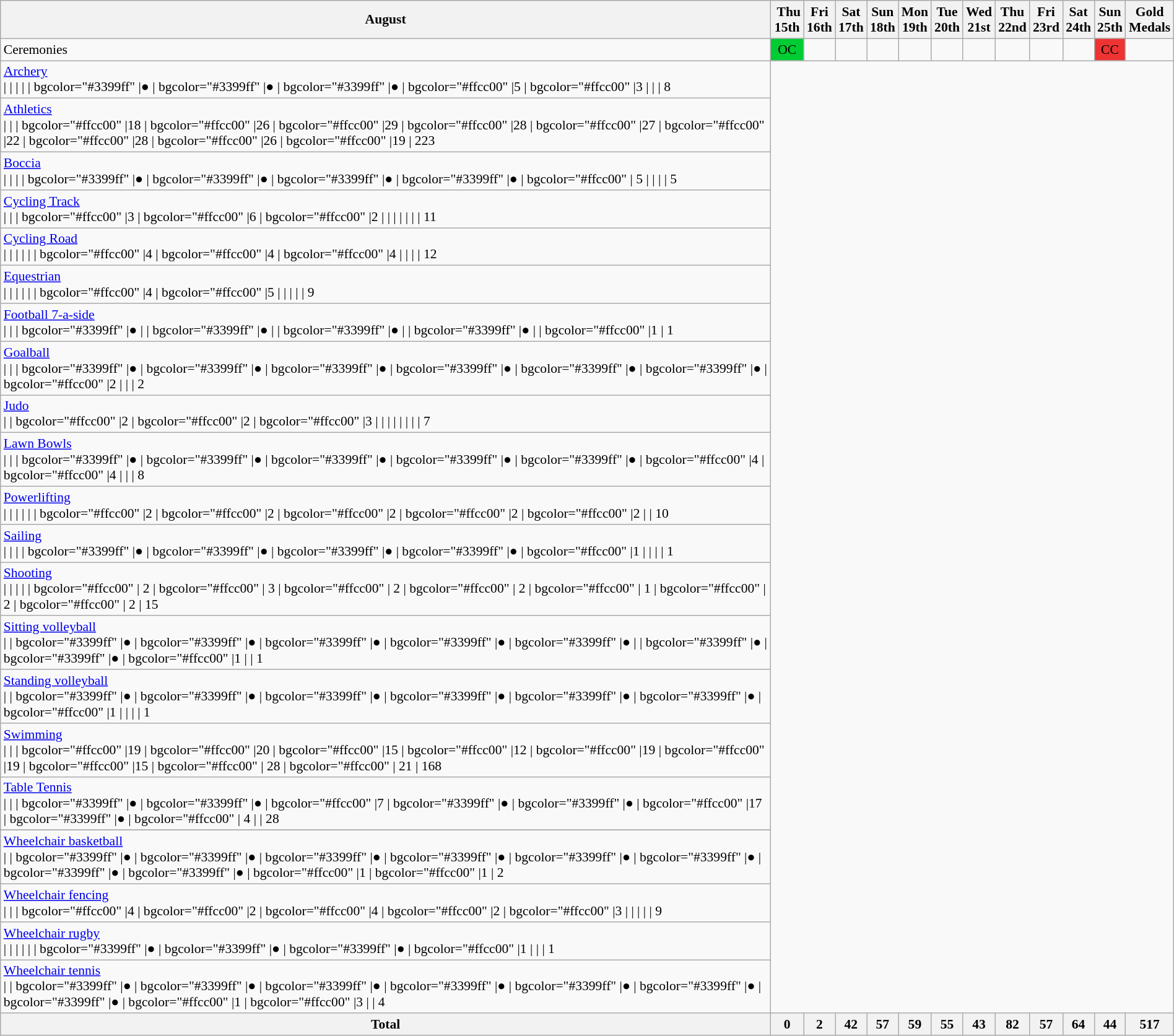<table class="wikitable" style="margin:0.5em auto;font-size:90%;">
<tr>
<th>August</th>
<th> Thu<br>15th</th>
<th>Fri<br>16th</th>
<th>Sat<br>17th</th>
<th>Sun<br>18th</th>
<th>Mon<br>19th</th>
<th>Tue<br>20th</th>
<th>Wed<br>21st</th>
<th>Thu<br>22nd</th>
<th>Fri<br>23rd</th>
<th>Sat<br>24th</th>
<th>Sun<br>25th</th>
<th>Gold<br>Medals</th>
</tr>
<tr align="center">
<td style="text-align:left;">Ceremonies</td>
<td bgcolor="#00cc33">OC</td>
<td></td>
<td></td>
<td></td>
<td></td>
<td></td>
<td></td>
<td></td>
<td></td>
<td></td>
<td bgcolor="#ee3333">CC</td>
<td></td>
</tr>
<tr align="center">
<td style="text-align:left;"><a href='#'>Archery</a><br>|
|
|
|
| bgcolor="#3399ff" |●
| bgcolor="#3399ff" |●
| bgcolor="#3399ff" |●
| bgcolor="#ffcc00" |5
| bgcolor="#ffcc00" |3
|
|
| 8</td>
</tr>
<tr align="center">
<td style="text-align:left;"><a href='#'>Athletics</a><br>|
|
| bgcolor="#ffcc00" |18 
| bgcolor="#ffcc00" |26
| bgcolor="#ffcc00" |29 
| bgcolor="#ffcc00" |28
| bgcolor="#ffcc00" |27
| bgcolor="#ffcc00" |22
| bgcolor="#ffcc00" |28
| bgcolor="#ffcc00" |26
| bgcolor="#ffcc00" |19
| 223</td>
</tr>
<tr align="center">
<td style="text-align:left;"><a href='#'>Boccia</a><br>|
|
|
| bgcolor="#3399ff" |●
| bgcolor="#3399ff" |●
| bgcolor="#3399ff" |●
| bgcolor="#3399ff" |●
| bgcolor="#ffcc00" | 5 
|
|
|
| 5</td>
</tr>
<tr align="center">
<td style="text-align:left;"><a href='#'>Cycling Track</a><br>|
|
| bgcolor="#ffcc00" |3 
| bgcolor="#ffcc00" |6
| bgcolor="#ffcc00" |2
|
|
|
|
|
|
| 11</td>
</tr>
<tr align="center">
<td style="text-align:left;"><a href='#'>Cycling Road</a><br>|
|
|
|
|
| bgcolor="#ffcc00" |4
| bgcolor="#ffcc00" |4 
| bgcolor="#ffcc00" |4
|
|
|
| 12</td>
</tr>
<tr align="center">
<td style="text-align:left;"><a href='#'>Equestrian</a><br>|
|
| 
| 
| 
| bgcolor="#ffcc00" |4 
| bgcolor="#ffcc00" |5 
| 
|
|
|
| 9</td>
</tr>
<tr align="center">
<td style="text-align:left;"><a href='#'>Football 7-a-side</a><br>|
|
| bgcolor="#3399ff" |●
| 
| bgcolor="#3399ff" |●
| 
| bgcolor="#3399ff" |●
| 
| bgcolor="#3399ff" |● 
|
| bgcolor="#ffcc00" |1 
| 1</td>
</tr>
<tr align="center">
<td style="text-align:left;"><a href='#'>Goalball</a><br>|
|
| bgcolor="#3399ff" |●
| bgcolor="#3399ff" |●
| bgcolor="#3399ff" |●
| bgcolor="#3399ff" |●
| bgcolor="#3399ff" |●
| bgcolor="#3399ff" |●
| bgcolor="#ffcc00" |2 
|
| 
| 2</td>
</tr>
<tr align="center">
<td style="text-align:left;"><a href='#'>Judo</a><br>|
| bgcolor="#ffcc00" |2
| bgcolor="#ffcc00" |2 
| bgcolor="#ffcc00" |3
|
| 
|
|
|
|
| 
| 7</td>
</tr>
<tr align="center">
<td style="text-align:left;"><a href='#'>Lawn Bowls</a><br>|
|
| bgcolor="#3399ff" |●
| bgcolor="#3399ff" |●
| bgcolor="#3399ff" |●
| bgcolor="#3399ff" |●
| bgcolor="#3399ff" |●
| bgcolor="#ffcc00" |4 
| bgcolor="#ffcc00" |4 
|
| 
| 8</td>
</tr>
<tr align="center">
<td style="text-align:left;"><a href='#'>Powerlifting</a><br>|
|
|
|
| 
| bgcolor="#ffcc00" |2 
| bgcolor="#ffcc00" |2 
| bgcolor="#ffcc00" |2 
| bgcolor="#ffcc00" |2 
| bgcolor="#ffcc00" |2
| 
| 10</td>
</tr>
<tr align="center">
<td style="text-align:left;"><a href='#'>Sailing</a><br>|
|
|
| bgcolor="#3399ff" |● 
| bgcolor="#3399ff" |●
| bgcolor="#3399ff" |●
| bgcolor="#3399ff" |●
| bgcolor="#ffcc00" |1 
| 
| 
| 
| 1</td>
</tr>
<tr align="center">
<td style="text-align:left;"><a href='#'>Shooting</a><br>|
|
|
|
| bgcolor="#ffcc00" | 2 
| bgcolor="#ffcc00" | 3 
| bgcolor="#ffcc00" | 2 
| bgcolor="#ffcc00" | 2 
| bgcolor="#ffcc00" | 1 
| bgcolor="#ffcc00" | 2 
| bgcolor="#ffcc00" | 2
| 15</td>
</tr>
<tr align="center">
<td style="text-align:left;"><a href='#'>Sitting volleyball</a><br>|
| bgcolor="#3399ff" |●
| bgcolor="#3399ff" |●
| bgcolor="#3399ff" |● 
| bgcolor="#3399ff" |● 
| bgcolor="#3399ff" |●
| 
| bgcolor="#3399ff" |●
| bgcolor="#3399ff" |●
| bgcolor="#ffcc00" |1
| 
| 1</td>
</tr>
<tr align="center">
<td style="text-align:left;"><a href='#'>Standing volleyball</a><br>|
| bgcolor="#3399ff" |●
| bgcolor="#3399ff" |●
| bgcolor="#3399ff" |● 
| bgcolor="#3399ff" |● 
| bgcolor="#3399ff" |●
| bgcolor="#3399ff" |● 
| bgcolor="#ffcc00" |1 
|
|
| 
| 1</td>
</tr>
<tr align="center">
<td style="text-align:left;"><a href='#'>Swimming</a><br>|
|
| bgcolor="#ffcc00" |19
| bgcolor="#ffcc00" |20
| bgcolor="#ffcc00" |15
| bgcolor="#ffcc00" |12
| bgcolor="#ffcc00" |19 
| bgcolor="#ffcc00" |19 
| bgcolor="#ffcc00" |15
| bgcolor="#ffcc00" | 28
| bgcolor="#ffcc00" | 21
| 168</td>
</tr>
<tr align="center">
<td style="text-align:left;"><a href='#'>Table Tennis</a><br>|
|  
| bgcolor="#3399ff" |● 
| bgcolor="#3399ff" |● 
| bgcolor="#ffcc00" |7
| bgcolor="#3399ff" |● 
| bgcolor="#3399ff" |● 
| bgcolor="#ffcc00" |17
|  bgcolor="#3399ff" |● 
| bgcolor="#ffcc00" | 4
|  
| 28</td>
</tr>
<tr align="center">
</tr>
<tr align="center">
<td style="text-align:left;"><a href='#'>Wheelchair basketball</a><br>|
| bgcolor="#3399ff" |●
| bgcolor="#3399ff" |●
| bgcolor="#3399ff" |● 
| bgcolor="#3399ff" |● 
| bgcolor="#3399ff" |●
| bgcolor="#3399ff" |●
| bgcolor="#3399ff" |●
| bgcolor="#3399ff" |●
| bgcolor="#ffcc00" |1
| bgcolor="#ffcc00" |1 
| 2</td>
</tr>
<tr align="center">
<td style="text-align:left;"><a href='#'>Wheelchair fencing</a><br>|
|  
| bgcolor="#ffcc00" |4
| bgcolor="#ffcc00" |2
| bgcolor="#ffcc00" |4
| bgcolor="#ffcc00" |2
| bgcolor="#ffcc00" |3
| 
|  
| 
|  
| 9</td>
</tr>
<tr align="center">
<td style="text-align:left;"><a href='#'>Wheelchair rugby</a><br>|
|
|
| 
| 
| bgcolor="#3399ff" |● 
| bgcolor="#3399ff" |● 
| bgcolor="#3399ff" |●
| bgcolor="#ffcc00" |1
|
|
| 1</td>
</tr>
<tr align="center">
<td style="text-align:left;"><a href='#'>Wheelchair tennis</a><br>|
| bgcolor="#3399ff" |●
| bgcolor="#3399ff" |●
| bgcolor="#3399ff" |● 
| bgcolor="#3399ff" |● 
| bgcolor="#3399ff" |● 
| bgcolor="#3399ff" |● 
| bgcolor="#3399ff" |●
| bgcolor="#ffcc00" |1
| bgcolor="#ffcc00" |3
|
| 4</td>
</tr>
<tr align="center">
<th><strong>Total</strong></th>
<th>0</th>
<th>2</th>
<th>42</th>
<th>57</th>
<th>59</th>
<th>55</th>
<th>43</th>
<th>82</th>
<th>57</th>
<th>64</th>
<th>44</th>
<th>517</th>
</tr>
</table>
